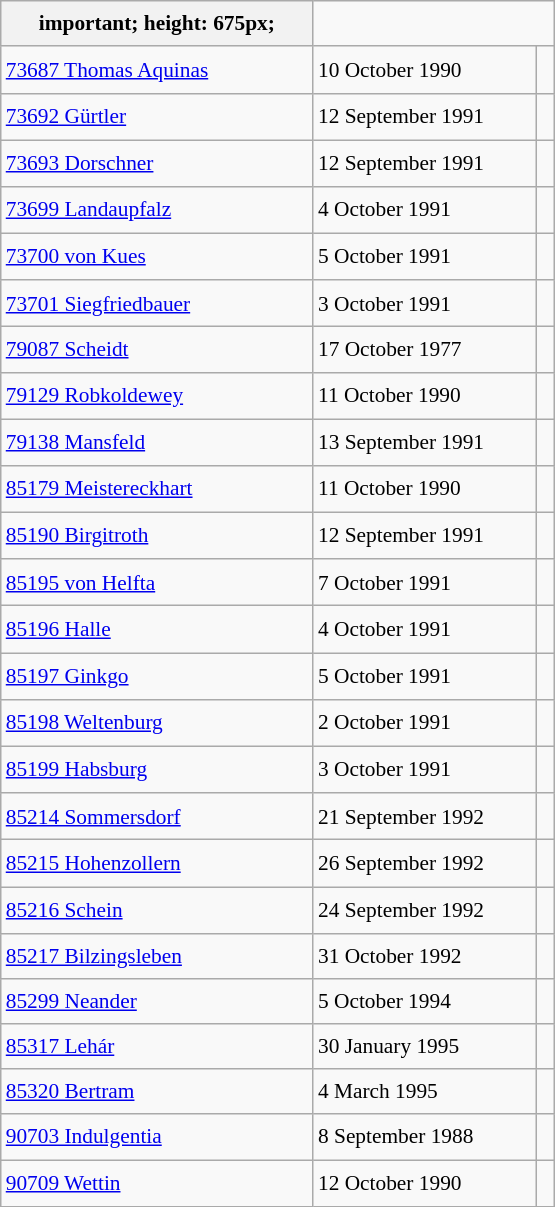<table class="wikitable" style="font-size: 89%; float: left; width: 26em; margin-right: 1em; line-height: 1.65em">
<tr>
<th>important; height: 675px;</th>
</tr>
<tr>
<td><a href='#'>73687 Thomas Aquinas</a></td>
<td>10 October 1990</td>
<td><small></small> </td>
</tr>
<tr>
<td><a href='#'>73692 Gürtler</a></td>
<td>12 September 1991</td>
<td><small></small> </td>
</tr>
<tr>
<td><a href='#'>73693 Dorschner</a></td>
<td>12 September 1991</td>
<td><small></small> </td>
</tr>
<tr>
<td><a href='#'>73699 Landaupfalz</a></td>
<td>4 October 1991</td>
<td><small></small> </td>
</tr>
<tr>
<td><a href='#'>73700 von Kues</a></td>
<td>5 October 1991</td>
<td><small></small> </td>
</tr>
<tr>
<td><a href='#'>73701 Siegfriedbauer</a></td>
<td>3 October 1991</td>
<td><small></small> </td>
</tr>
<tr>
<td><a href='#'>79087 Scheidt</a></td>
<td>17 October 1977</td>
<td><small></small></td>
</tr>
<tr>
<td><a href='#'>79129 Robkoldewey</a></td>
<td>11 October 1990</td>
<td><small></small> </td>
</tr>
<tr>
<td><a href='#'>79138 Mansfeld</a></td>
<td>13 September 1991</td>
<td><small></small> </td>
</tr>
<tr>
<td><a href='#'>85179 Meistereckhart</a></td>
<td>11 October 1990</td>
<td><small></small> </td>
</tr>
<tr>
<td><a href='#'>85190 Birgitroth</a></td>
<td>12 September 1991</td>
<td><small></small> </td>
</tr>
<tr>
<td><a href='#'>85195 von Helfta</a></td>
<td>7 October 1991</td>
<td><small></small> </td>
</tr>
<tr>
<td><a href='#'>85196 Halle</a></td>
<td>4 October 1991</td>
<td><small></small> </td>
</tr>
<tr>
<td><a href='#'>85197 Ginkgo</a></td>
<td>5 October 1991</td>
<td><small></small> </td>
</tr>
<tr>
<td><a href='#'>85198 Weltenburg</a></td>
<td>2 October 1991</td>
<td><small></small> </td>
</tr>
<tr>
<td><a href='#'>85199 Habsburg</a></td>
<td>3 October 1991</td>
<td><small></small> </td>
</tr>
<tr>
<td><a href='#'>85214 Sommersdorf</a></td>
<td>21 September 1992</td>
<td><small></small> </td>
</tr>
<tr>
<td><a href='#'>85215 Hohenzollern</a></td>
<td>26 September 1992</td>
<td><small></small> </td>
</tr>
<tr>
<td><a href='#'>85216 Schein</a></td>
<td>24 September 1992</td>
<td><small></small> </td>
</tr>
<tr>
<td><a href='#'>85217 Bilzingsleben</a></td>
<td>31 October 1992</td>
<td><small></small></td>
</tr>
<tr>
<td><a href='#'>85299 Neander</a></td>
<td>5 October 1994</td>
<td><small></small></td>
</tr>
<tr>
<td><a href='#'>85317 Lehár</a></td>
<td>30 January 1995</td>
<td><small></small></td>
</tr>
<tr>
<td><a href='#'>85320 Bertram</a></td>
<td>4 March 1995</td>
<td><small></small></td>
</tr>
<tr>
<td><a href='#'>90703 Indulgentia</a></td>
<td>8 September 1988</td>
<td><small></small></td>
</tr>
<tr>
<td><a href='#'>90709 Wettin</a></td>
<td>12 October 1990</td>
<td><small></small> </td>
</tr>
</table>
